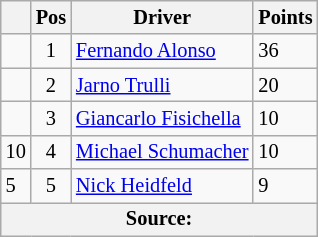<table class="wikitable" style="font-size: 85%;">
<tr>
<th></th>
<th>Pos</th>
<th>Driver</th>
<th>Points</th>
</tr>
<tr>
<td></td>
<td align="center">1</td>
<td> <a href='#'>Fernando Alonso</a></td>
<td>36</td>
</tr>
<tr>
<td></td>
<td align="center">2</td>
<td> <a href='#'>Jarno Trulli</a></td>
<td>20</td>
</tr>
<tr>
<td></td>
<td align="center">3</td>
<td> <a href='#'>Giancarlo Fisichella</a></td>
<td>10</td>
</tr>
<tr>
<td> 10</td>
<td align="center">4</td>
<td> <a href='#'>Michael Schumacher</a></td>
<td>10</td>
</tr>
<tr>
<td> 5</td>
<td align="center">5</td>
<td> <a href='#'>Nick Heidfeld</a></td>
<td>9</td>
</tr>
<tr>
<th colspan=4>Source: </th>
</tr>
</table>
